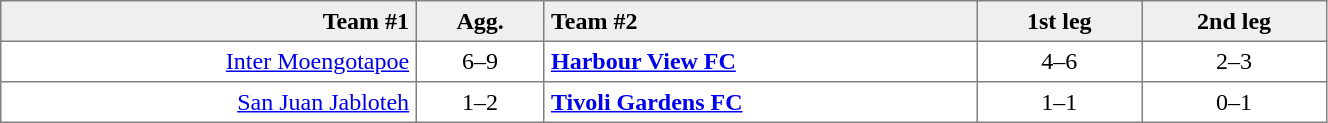<table border=1 cellspacing=0 cellpadding=4 style="border-collapse: collapse;" width=70%>
<tr bgcolor="efefef">
<th align=right>Team #1</th>
<th>Agg.</th>
<th align=left>Team #2</th>
<th>1st leg</th>
<th>2nd leg</th>
</tr>
<tr>
<td align=right><a href='#'>Inter Moengotapoe</a> </td>
<td align=center>6–9</td>
<td> <strong><a href='#'>Harbour View FC</a></strong></td>
<td align=center>4–6</td>
<td align=center>2–3</td>
</tr>
<tr>
<td align=right><a href='#'>San Juan Jabloteh</a> </td>
<td align=center>1–2</td>
<td> <strong><a href='#'>Tivoli Gardens FC</a></strong></td>
<td align=center>1–1</td>
<td align=center>0–1</td>
</tr>
</table>
